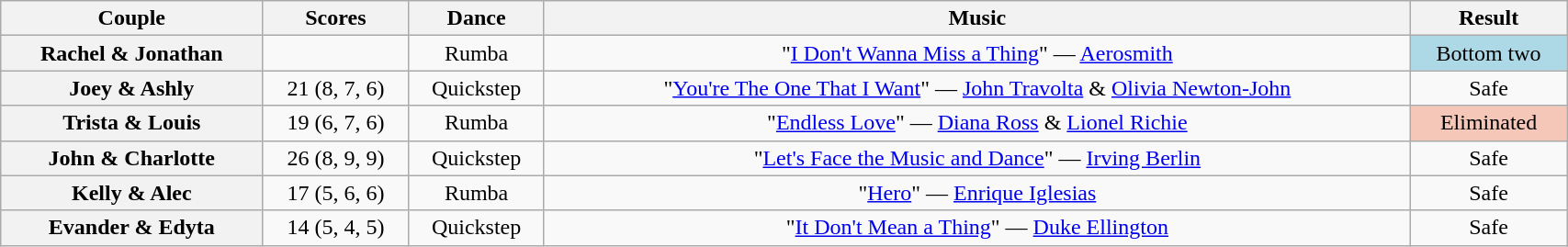<table class="wikitable sortable" style="text-align:center; width:90%">
<tr>
<th scope="col">Couple</th>
<th scope="col">Scores</th>
<th scope="col" class="unsortable">Dance</th>
<th scope="col" class="unsortable">Music</th>
<th scope="col" class="unsortable">Result</th>
</tr>
<tr>
<th scope="row">Rachel & Jonathan</th>
<td></td>
<td>Rumba</td>
<td>"<a href='#'>I Don't Wanna Miss a Thing</a>" — <a href='#'>Aerosmith</a></td>
<td bgcolor=lightblue>Bottom two</td>
</tr>
<tr>
<th scope="row">Joey & Ashly</th>
<td>21 (8, 7, 6)</td>
<td>Quickstep</td>
<td>"<a href='#'>You're The One That I Want</a>" — <a href='#'>John Travolta</a> & <a href='#'>Olivia Newton-John</a></td>
<td>Safe</td>
</tr>
<tr>
<th scope="row">Trista & Louis</th>
<td>19 (6, 7, 6)</td>
<td>Rumba</td>
<td>"<a href='#'>Endless Love</a>" — <a href='#'>Diana Ross</a> & <a href='#'>Lionel Richie</a></td>
<td bgcolor=f4c7b8>Eliminated</td>
</tr>
<tr>
<th scope="row">John & Charlotte</th>
<td>26 (8, 9, 9)</td>
<td>Quickstep</td>
<td>"<a href='#'>Let's Face the Music and Dance</a>" — <a href='#'>Irving Berlin</a></td>
<td>Safe</td>
</tr>
<tr>
<th scope="row">Kelly & Alec</th>
<td>17 (5, 6, 6)</td>
<td>Rumba</td>
<td>"<a href='#'>Hero</a>" — <a href='#'>Enrique Iglesias</a></td>
<td>Safe</td>
</tr>
<tr>
<th scope="row">Evander & Edyta</th>
<td>14 (5, 4, 5)</td>
<td>Quickstep</td>
<td>"<a href='#'>It Don't Mean a Thing</a>" — <a href='#'>Duke Ellington</a></td>
<td>Safe</td>
</tr>
</table>
